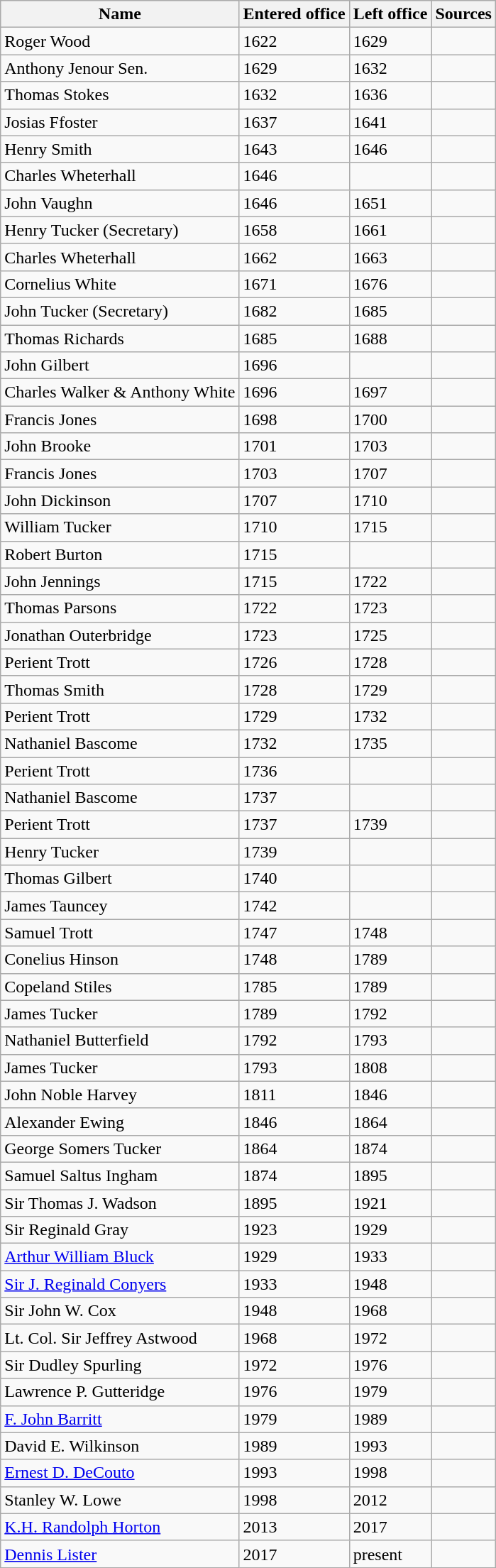<table class="wikitable">
<tr>
<th>Name</th>
<th>Entered office</th>
<th>Left office</th>
<th>Sources</th>
</tr>
<tr>
<td>Roger Wood</td>
<td>1622</td>
<td>1629</td>
<td></td>
</tr>
<tr>
<td>Anthony Jenour Sen.</td>
<td>1629</td>
<td>1632</td>
<td></td>
</tr>
<tr>
<td>Thomas Stokes</td>
<td>1632</td>
<td>1636</td>
<td></td>
</tr>
<tr>
<td>Josias Ffoster</td>
<td>1637</td>
<td>1641</td>
<td></td>
</tr>
<tr>
<td>Henry Smith</td>
<td>1643</td>
<td>1646</td>
<td></td>
</tr>
<tr>
<td>Charles Wheterhall</td>
<td>1646</td>
<td></td>
<td></td>
</tr>
<tr>
<td>John Vaughn</td>
<td>1646</td>
<td>1651</td>
<td></td>
</tr>
<tr>
<td>Henry Tucker (Secretary)</td>
<td>1658</td>
<td>1661</td>
<td></td>
</tr>
<tr>
<td>Charles Wheterhall</td>
<td>1662</td>
<td>1663</td>
<td></td>
</tr>
<tr>
<td>Cornelius White</td>
<td>1671</td>
<td>1676</td>
<td></td>
</tr>
<tr>
<td>John Tucker (Secretary)</td>
<td>1682</td>
<td>1685</td>
<td></td>
</tr>
<tr>
<td>Thomas Richards</td>
<td>1685</td>
<td>1688</td>
<td></td>
</tr>
<tr>
<td>John Gilbert</td>
<td>1696</td>
<td></td>
<td></td>
</tr>
<tr>
<td>Charles Walker & Anthony White</td>
<td>1696</td>
<td>1697</td>
<td></td>
</tr>
<tr>
<td>Francis Jones</td>
<td>1698</td>
<td>1700</td>
<td></td>
</tr>
<tr>
<td>John Brooke</td>
<td>1701</td>
<td>1703</td>
<td></td>
</tr>
<tr>
<td>Francis Jones</td>
<td>1703</td>
<td>1707</td>
<td></td>
</tr>
<tr>
<td>John Dickinson</td>
<td>1707</td>
<td>1710</td>
<td></td>
</tr>
<tr>
<td>William Tucker</td>
<td>1710</td>
<td>1715</td>
<td></td>
</tr>
<tr>
<td>Robert Burton</td>
<td>1715</td>
<td></td>
<td></td>
</tr>
<tr>
<td>John Jennings</td>
<td>1715</td>
<td>1722</td>
<td></td>
</tr>
<tr>
<td>Thomas Parsons</td>
<td>1722</td>
<td>1723</td>
<td></td>
</tr>
<tr>
<td>Jonathan Outerbridge</td>
<td>1723</td>
<td>1725</td>
<td></td>
</tr>
<tr>
<td>Perient Trott</td>
<td>1726</td>
<td>1728</td>
<td></td>
</tr>
<tr>
<td>Thomas Smith</td>
<td>1728</td>
<td>1729</td>
<td></td>
</tr>
<tr>
<td>Perient Trott</td>
<td>1729</td>
<td>1732</td>
<td></td>
</tr>
<tr>
<td>Nathaniel Bascome</td>
<td>1732</td>
<td>1735</td>
<td></td>
</tr>
<tr>
<td>Perient Trott</td>
<td>1736</td>
<td></td>
<td></td>
</tr>
<tr>
<td>Nathaniel Bascome</td>
<td>1737</td>
<td></td>
<td></td>
</tr>
<tr>
<td>Perient Trott</td>
<td>1737</td>
<td>1739</td>
<td></td>
</tr>
<tr>
<td>Henry Tucker</td>
<td>1739</td>
<td></td>
<td></td>
</tr>
<tr>
<td>Thomas Gilbert</td>
<td>1740</td>
<td></td>
<td></td>
</tr>
<tr>
<td>James Tauncey</td>
<td>1742</td>
<td></td>
<td></td>
</tr>
<tr>
<td>Samuel Trott</td>
<td>1747</td>
<td>1748</td>
<td></td>
</tr>
<tr>
<td>Conelius Hinson</td>
<td>1748</td>
<td>1789</td>
<td></td>
</tr>
<tr>
<td>Copeland Stiles</td>
<td>1785</td>
<td>1789</td>
<td></td>
</tr>
<tr>
<td>James Tucker</td>
<td>1789</td>
<td>1792</td>
<td></td>
</tr>
<tr>
<td>Nathaniel Butterfield</td>
<td>1792</td>
<td>1793</td>
<td></td>
</tr>
<tr>
<td>James Tucker</td>
<td>1793</td>
<td>1808</td>
<td></td>
</tr>
<tr>
<td>John Noble Harvey</td>
<td>1811</td>
<td>1846</td>
<td></td>
</tr>
<tr>
<td>Alexander Ewing</td>
<td>1846</td>
<td>1864</td>
<td></td>
</tr>
<tr>
<td>George Somers Tucker</td>
<td>1864</td>
<td>1874</td>
<td></td>
</tr>
<tr>
<td>Samuel Saltus Ingham</td>
<td>1874</td>
<td>1895</td>
<td></td>
</tr>
<tr>
<td>Sir Thomas J. Wadson</td>
<td>1895</td>
<td>1921</td>
<td></td>
</tr>
<tr>
<td>Sir Reginald Gray</td>
<td>1923</td>
<td>1929</td>
<td></td>
</tr>
<tr>
<td><a href='#'>Arthur William Bluck</a></td>
<td>1929</td>
<td>1933</td>
<td></td>
</tr>
<tr>
<td><a href='#'>Sir J. Reginald Conyers</a></td>
<td>1933</td>
<td>1948</td>
<td></td>
</tr>
<tr>
<td>Sir John W. Cox</td>
<td>1948</td>
<td>1968</td>
<td></td>
</tr>
<tr>
<td>Lt. Col. Sir Jeffrey Astwood</td>
<td>1968</td>
<td>1972</td>
<td></td>
</tr>
<tr>
<td>Sir Dudley Spurling</td>
<td>1972</td>
<td>1976</td>
<td></td>
</tr>
<tr>
<td>Lawrence P. Gutteridge</td>
<td>1976</td>
<td>1979</td>
<td></td>
</tr>
<tr>
<td><a href='#'>F. John Barritt</a></td>
<td>1979</td>
<td>1989</td>
<td></td>
</tr>
<tr>
<td>David E. Wilkinson</td>
<td>1989</td>
<td>1993</td>
<td></td>
</tr>
<tr>
<td><a href='#'>Ernest D. DeCouto</a></td>
<td>1993</td>
<td>1998</td>
<td></td>
</tr>
<tr>
<td>Stanley W. Lowe</td>
<td>1998</td>
<td>2012</td>
<td></td>
</tr>
<tr>
<td><a href='#'>K.H. Randolph Horton</a></td>
<td>2013</td>
<td>2017</td>
<td></td>
</tr>
<tr>
<td><a href='#'>Dennis Lister</a></td>
<td>2017</td>
<td>present</td>
<td></td>
</tr>
</table>
